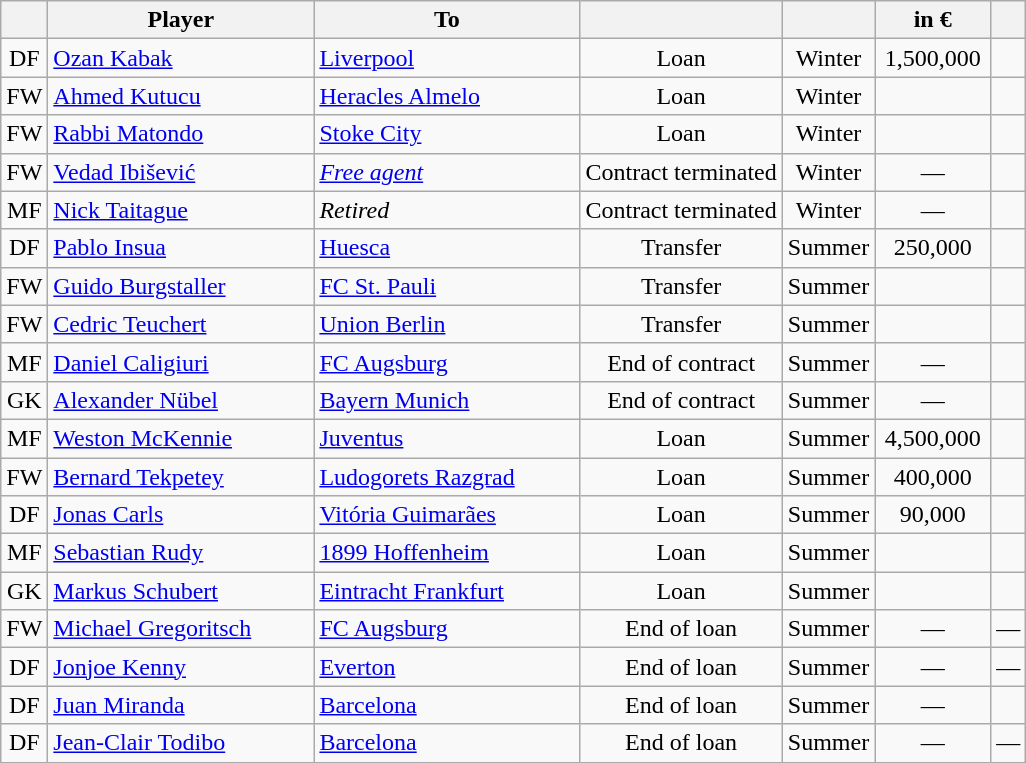<table class="wikitable sortable nowrap" style="text-align:center;">
<tr>
<th></th>
<th width=170>Player</th>
<th width=170>To</th>
<th></th>
<th></th>
<th width=70 data-sort-type=number> in €</th>
<th class="unsortable"></th>
</tr>
<tr>
<td>DF</td>
<td align="left"> <a href='#'>Ozan Kabak</a></td>
<td align="left"> <a href='#'>Liverpool</a></td>
<td>Loan</td>
<td>Winter</td>
<td>1,500,000</td>
<td></td>
</tr>
<tr>
<td>FW</td>
<td align="left"> <a href='#'>Ahmed Kutucu</a></td>
<td align="left"> <a href='#'>Heracles Almelo</a></td>
<td>Loan</td>
<td>Winter</td>
<td></td>
<td></td>
</tr>
<tr>
<td>FW</td>
<td align="left"> <a href='#'>Rabbi Matondo</a></td>
<td align="left"> <a href='#'>Stoke City</a></td>
<td>Loan</td>
<td>Winter</td>
<td></td>
<td></td>
</tr>
<tr>
<td>FW</td>
<td align="left"> <a href='#'>Vedad Ibišević</a></td>
<td align="left"><em><a href='#'>Free agent</a></em></td>
<td>Contract terminated</td>
<td>Winter</td>
<td>—</td>
<td></td>
</tr>
<tr>
<td>MF</td>
<td align="left"> <a href='#'>Nick Taitague</a></td>
<td align="left"><em>Retired</em></td>
<td>Contract terminated</td>
<td>Winter</td>
<td>—</td>
<td></td>
</tr>
<tr>
<td>DF</td>
<td align="left"> <a href='#'>Pablo Insua</a></td>
<td align="left"> <a href='#'>Huesca</a></td>
<td>Transfer</td>
<td>Summer</td>
<td>250,000</td>
<td></td>
</tr>
<tr>
<td>FW</td>
<td align="left"> <a href='#'>Guido Burgstaller</a></td>
<td align="left"> <a href='#'>FC St. Pauli</a></td>
<td>Transfer</td>
<td>Summer</td>
<td></td>
<td></td>
</tr>
<tr>
<td>FW</td>
<td align="left"> <a href='#'>Cedric Teuchert</a></td>
<td align="left"> <a href='#'>Union Berlin</a></td>
<td>Transfer</td>
<td>Summer</td>
<td></td>
<td></td>
</tr>
<tr>
<td>MF</td>
<td align="left"> <a href='#'>Daniel Caligiuri</a></td>
<td align="left"> <a href='#'>FC Augsburg</a></td>
<td>End of contract</td>
<td>Summer</td>
<td>—</td>
<td></td>
</tr>
<tr>
<td>GK</td>
<td align="left"> <a href='#'>Alexander Nübel</a></td>
<td align="left"> <a href='#'>Bayern Munich</a></td>
<td>End of contract</td>
<td>Summer</td>
<td>—</td>
<td></td>
</tr>
<tr>
<td>MF</td>
<td align="left"> <a href='#'>Weston McKennie</a></td>
<td align="left"> <a href='#'>Juventus</a></td>
<td>Loan</td>
<td>Summer</td>
<td>4,500,000</td>
<td></td>
</tr>
<tr>
<td>FW</td>
<td align="left"> <a href='#'>Bernard Tekpetey</a></td>
<td align="left"> <a href='#'>Ludogorets Razgrad</a></td>
<td>Loan</td>
<td>Summer</td>
<td>400,000</td>
<td></td>
</tr>
<tr>
<td>DF</td>
<td align="left"> <a href='#'>Jonas Carls</a></td>
<td align="left"> <a href='#'>Vitória Guimarães</a></td>
<td>Loan</td>
<td>Summer</td>
<td>90,000</td>
<td></td>
</tr>
<tr>
<td>MF</td>
<td align="left"> <a href='#'>Sebastian Rudy</a></td>
<td align="left"> <a href='#'>1899 Hoffenheim</a></td>
<td>Loan</td>
<td>Summer</td>
<td></td>
<td></td>
</tr>
<tr>
<td>GK</td>
<td align="left"> <a href='#'>Markus Schubert</a></td>
<td align="left"> <a href='#'>Eintracht Frankfurt</a></td>
<td>Loan</td>
<td>Summer</td>
<td></td>
<td></td>
</tr>
<tr>
<td>FW</td>
<td align="left"> <a href='#'>Michael Gregoritsch</a></td>
<td align="left"> <a href='#'>FC Augsburg</a></td>
<td>End of loan</td>
<td>Summer</td>
<td>—</td>
<td>—</td>
</tr>
<tr>
<td>DF</td>
<td align="left"> <a href='#'>Jonjoe Kenny</a></td>
<td align="left"> <a href='#'>Everton</a></td>
<td>End of loan</td>
<td>Summer</td>
<td>—</td>
<td>—</td>
</tr>
<tr>
<td>DF</td>
<td align="left"> <a href='#'>Juan Miranda</a></td>
<td align="left"> <a href='#'>Barcelona</a></td>
<td>End of loan </td>
<td>Summer</td>
<td>—</td>
<td></td>
</tr>
<tr>
<td>DF</td>
<td align="left"> <a href='#'>Jean-Clair Todibo</a></td>
<td align="left"> <a href='#'>Barcelona</a></td>
<td>End of loan</td>
<td>Summer</td>
<td>—</td>
<td>—</td>
</tr>
</table>
